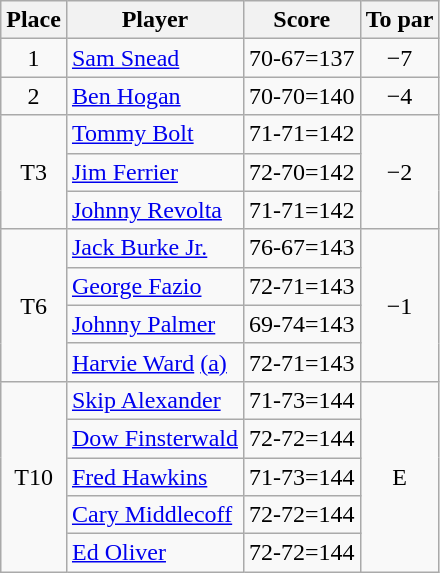<table class="wikitable">
<tr>
<th>Place</th>
<th>Player</th>
<th>Score</th>
<th>To par</th>
</tr>
<tr>
<td align="center">1</td>
<td> <a href='#'>Sam Snead</a></td>
<td>70-67=137</td>
<td align="center">−7</td>
</tr>
<tr>
<td align="center">2</td>
<td> <a href='#'>Ben Hogan</a></td>
<td>70-70=140</td>
<td align="center">−4</td>
</tr>
<tr>
<td rowspan="3" align="center">T3</td>
<td> <a href='#'>Tommy Bolt</a></td>
<td>71-71=142</td>
<td rowspan="3" align="center">−2</td>
</tr>
<tr>
<td> <a href='#'>Jim Ferrier</a></td>
<td>72-70=142</td>
</tr>
<tr>
<td> <a href='#'>Johnny Revolta</a></td>
<td>71-71=142</td>
</tr>
<tr>
<td rowspan="4" align="center">T6</td>
<td> <a href='#'>Jack Burke Jr.</a></td>
<td>76-67=143</td>
<td rowspan="4" align="center">−1</td>
</tr>
<tr>
<td> <a href='#'>George Fazio</a></td>
<td>72-71=143</td>
</tr>
<tr>
<td> <a href='#'>Johnny Palmer</a></td>
<td>69-74=143</td>
</tr>
<tr>
<td> <a href='#'>Harvie Ward</a> <a href='#'>(a)</a></td>
<td>72-71=143</td>
</tr>
<tr>
<td rowspan="5" align="center">T10</td>
<td> <a href='#'>Skip Alexander</a></td>
<td>71-73=144</td>
<td rowspan="5" align="center">E</td>
</tr>
<tr>
<td> <a href='#'>Dow Finsterwald</a></td>
<td>72-72=144</td>
</tr>
<tr>
<td> <a href='#'>Fred Hawkins</a></td>
<td>71-73=144</td>
</tr>
<tr>
<td> <a href='#'>Cary Middlecoff</a></td>
<td>72-72=144</td>
</tr>
<tr>
<td> <a href='#'>Ed Oliver</a></td>
<td>72-72=144</td>
</tr>
</table>
